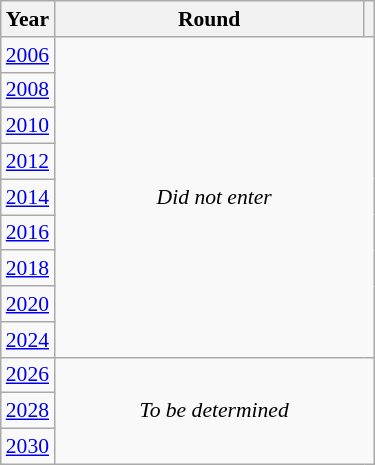<table class="wikitable" style="text-align: center; font-size:90%">
<tr>
<th>Year</th>
<th style="width:200px">Round</th>
<th></th>
</tr>
<tr>
<td><a href='#'>2006</a></td>
<td colspan="2" rowspan="9"><em>Did not enter</em></td>
</tr>
<tr>
<td><a href='#'>2008</a></td>
</tr>
<tr>
<td><a href='#'>2010</a></td>
</tr>
<tr>
<td><a href='#'>2012</a></td>
</tr>
<tr>
<td><a href='#'>2014</a></td>
</tr>
<tr>
<td><a href='#'>2016</a></td>
</tr>
<tr>
<td><a href='#'>2018</a></td>
</tr>
<tr>
<td><a href='#'>2020</a></td>
</tr>
<tr>
<td><a href='#'>2024</a></td>
</tr>
<tr>
<td><a href='#'>2026</a></td>
<td colspan="2" rowspan="3"><em>To be determined</em></td>
</tr>
<tr>
<td><a href='#'>2028</a></td>
</tr>
<tr>
<td><a href='#'>2030</a></td>
</tr>
</table>
